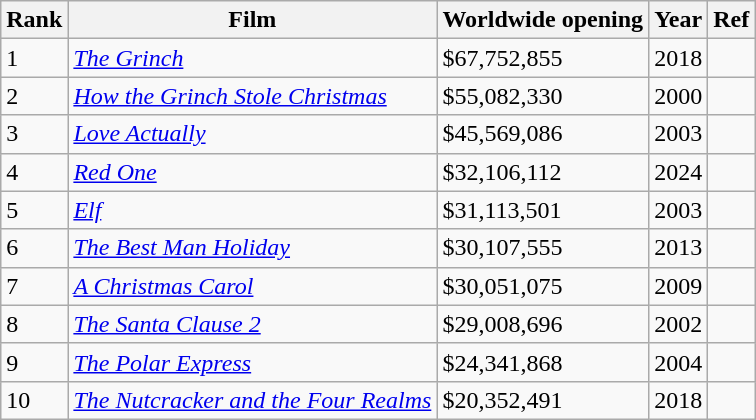<table class="wikitable sortable">
<tr>
<th>Rank</th>
<th>Film</th>
<th>Worldwide opening</th>
<th>Year</th>
<th ! scope="col" class="unsortable">Ref</th>
</tr>
<tr>
<td>1</td>
<td><em><a href='#'>The Grinch</a></em></td>
<td>$67,752,855</td>
<td>2018</td>
<td></td>
</tr>
<tr>
<td>2</td>
<td><em><a href='#'>How the Grinch Stole Christmas</a></em></td>
<td>$55,082,330</td>
<td>2000</td>
<td></td>
</tr>
<tr>
<td>3</td>
<td><em><a href='#'>Love Actually</a></em></td>
<td>$45,569,086</td>
<td>2003</td>
<td></td>
</tr>
<tr>
<td>4</td>
<td><em><a href='#'>Red One</a></em></td>
<td>$32,106,112</td>
<td>2024</td>
<td></td>
</tr>
<tr>
<td>5</td>
<td><em><a href='#'>Elf</a></em></td>
<td>$31,113,501</td>
<td>2003</td>
<td></td>
</tr>
<tr>
<td>6</td>
<td><em><a href='#'>The Best Man Holiday</a></em></td>
<td>$30,107,555</td>
<td>2013</td>
<td></td>
</tr>
<tr>
<td>7</td>
<td><em><a href='#'>A Christmas Carol</a></em></td>
<td>$30,051,075</td>
<td>2009</td>
<td></td>
</tr>
<tr>
<td>8</td>
<td><em><a href='#'>The Santa Clause 2</a></em></td>
<td>$29,008,696</td>
<td>2002</td>
<td></td>
</tr>
<tr>
<td>9</td>
<td><em><a href='#'>The Polar Express</a></em></td>
<td>$24,341,868</td>
<td>2004</td>
<td></td>
</tr>
<tr>
<td>10</td>
<td><em><a href='#'>The Nutcracker and the Four Realms</a></em></td>
<td>$20,352,491</td>
<td>2018</td>
<td></td>
</tr>
</table>
